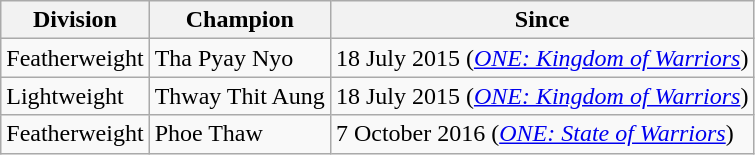<table class="wikitable">
<tr>
<th>Division</th>
<th>Champion</th>
<th>Since</th>
</tr>
<tr>
<td>Featherweight</td>
<td> Tha Pyay Nyo</td>
<td>18 July 2015 (<em><a href='#'>ONE: Kingdom of Warriors</a></em>)</td>
</tr>
<tr>
<td>Lightweight</td>
<td> Thway Thit Aung</td>
<td>18 July 2015 (<em><a href='#'>ONE: Kingdom of Warriors</a></em>)</td>
</tr>
<tr>
<td>Featherweight</td>
<td> Phoe Thaw</td>
<td>7 October 2016 (<em><a href='#'>ONE: State of Warriors</a></em>)</td>
</tr>
</table>
